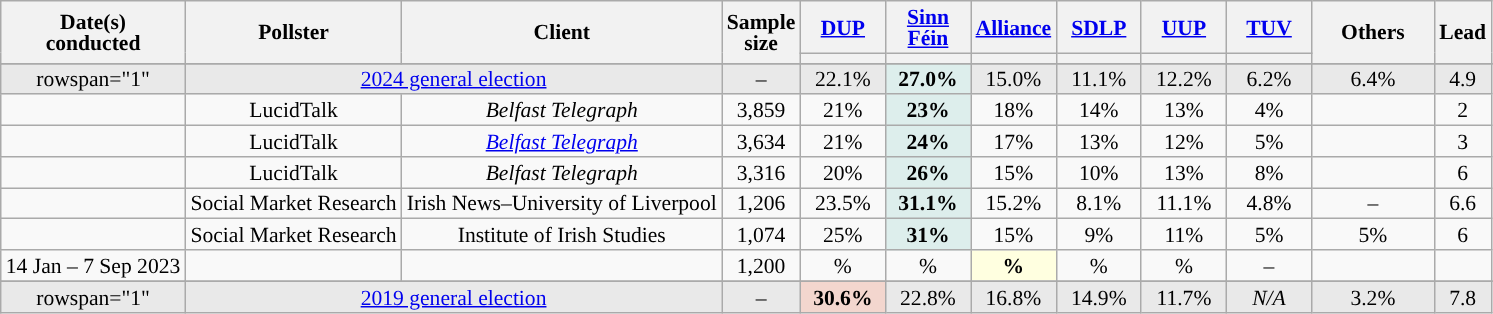<table class="wikitable sortable mw-datatable" style="text-align:center; font-size:90%; line-height:14px;">
<tr>
<th rowspan="2">Date(s)<br>conducted</th>
<th rowspan="2">Pollster</th>
<th rowspan="2">Client</th>
<th rowspan="2" data-sort-type="number">Sample<br>size</th>
<th class="unsortable" style="width:50px;"><a href='#'>DUP</a></th>
<th class="unsortable" style="width:50px;"><a href='#'>Sinn Féin</a></th>
<th class="unsortable" style="width:50px;"><a href='#'>Alliance</a></th>
<th class="unsortable" style="width:50px;"><a href='#'>SDLP</a></th>
<th class="unsortable" style="width:50px;"><a href='#'>UUP</a></th>
<th class="unsortable" style="width:50px;"><a href='#'>TUV</a></th>
<th rowspan="2" class="unsortable" style="width:75px;">Others</th>
<th rowspan="2" data-sort-type="number">Lead</th>
</tr>
<tr>
<th data-sort-type="number" style="background:"></th>
<th data-sort-type="number" style="background:"></th>
<th data-sort-type="number" style="background:"></th>
<th data-sort-type="number" style="background:"></th>
<th data-sort-type="number" style="background:"></th>
<th data-sort-type="number" style="background:"></th>
</tr>
<tr>
</tr>
<tr style="background:#e9e9e9;">
<td>rowspan="1" </td>
<td colspan="2" rowspan="1"><a href='#'>2024 general election</a></td>
<td>–</td>
<td>22.1%</td>
<td style="background:#ddeeec;"><strong>27.0%</strong></td>
<td>15.0%</td>
<td>11.1%</td>
<td>12.2%</td>
<td>6.2%</td>
<td>6.4%</td>
<td style="background:">4.9</td>
</tr>
<tr>
<td></td>
<td>LucidTalk</td>
<td><em>Belfast Telegraph</em></td>
<td>3,859</td>
<td>21%</td>
<td style="background:#ddeeec;"><strong>23%</strong></td>
<td>18%</td>
<td>14%</td>
<td>13%</td>
<td>4%</td>
<td></td>
<td style="background:">2</td>
</tr>
<tr>
<td></td>
<td>LucidTalk</td>
<td><em><a href='#'>Belfast Telegraph</a></em></td>
<td>3,634</td>
<td>21%</td>
<td style="background:#ddeeec;"><strong>24%</strong></td>
<td>17%</td>
<td>13%</td>
<td>12%</td>
<td>5%</td>
<td></td>
<td style="background:">3</td>
</tr>
<tr>
<td></td>
<td>LucidTalk</td>
<td><em>Belfast Telegraph</em></td>
<td>3,316</td>
<td>20%</td>
<td style="background:#ddeeec;"><strong>26%</strong></td>
<td>15%</td>
<td>10%</td>
<td>13%</td>
<td>8%</td>
<td></td>
<td style="background:">6</td>
</tr>
<tr>
<td></td>
<td>Social Market Research</td>
<td>Irish News–University of Liverpool</td>
<td>1,206</td>
<td>23.5%</td>
<td style="background:#ddeeec;"><strong>31.1%</strong></td>
<td>15.2%</td>
<td>8.1%</td>
<td>11.1%</td>
<td>4.8%</td>
<td>–</td>
<td style="background:">6.6</td>
</tr>
<tr>
<td></td>
<td>Social Market Research</td>
<td>Institute of Irish Studies</td>
<td>1,074</td>
<td>25%</td>
<td style="background:#ddeeec;"><strong>31%</strong></td>
<td>15%</td>
<td>9%</td>
<td>11%</td>
<td>5%</td>
<td>5%</td>
<td style="background:">6</td>
</tr>
<tr>
<td>14 Jan – 7 Sep 2023</td>
<td></td>
<td></td>
<td>1,200</td>
<td>% </td>
<td>%</td>
<td style="background:#ffffe0;"><strong>%</strong></td>
<td>%</td>
<td>%</td>
<td>–</td>
<td></td>
<td style="background:"></td>
</tr>
<tr>
</tr>
<tr style="background:#e9e9e9;">
<td>rowspan="1" </td>
<td colspan="2" rowspan="1"><a href='#'>2019 general election</a></td>
<td>–</td>
<td style="background:#F3D6CE;"><strong>30.6%</strong></td>
<td>22.8%</td>
<td>16.8%</td>
<td>14.9%</td>
<td>11.7%</td>
<td><em>N/A</em></td>
<td>3.2%</td>
<td style="background:">7.8</td>
</tr>
</table>
